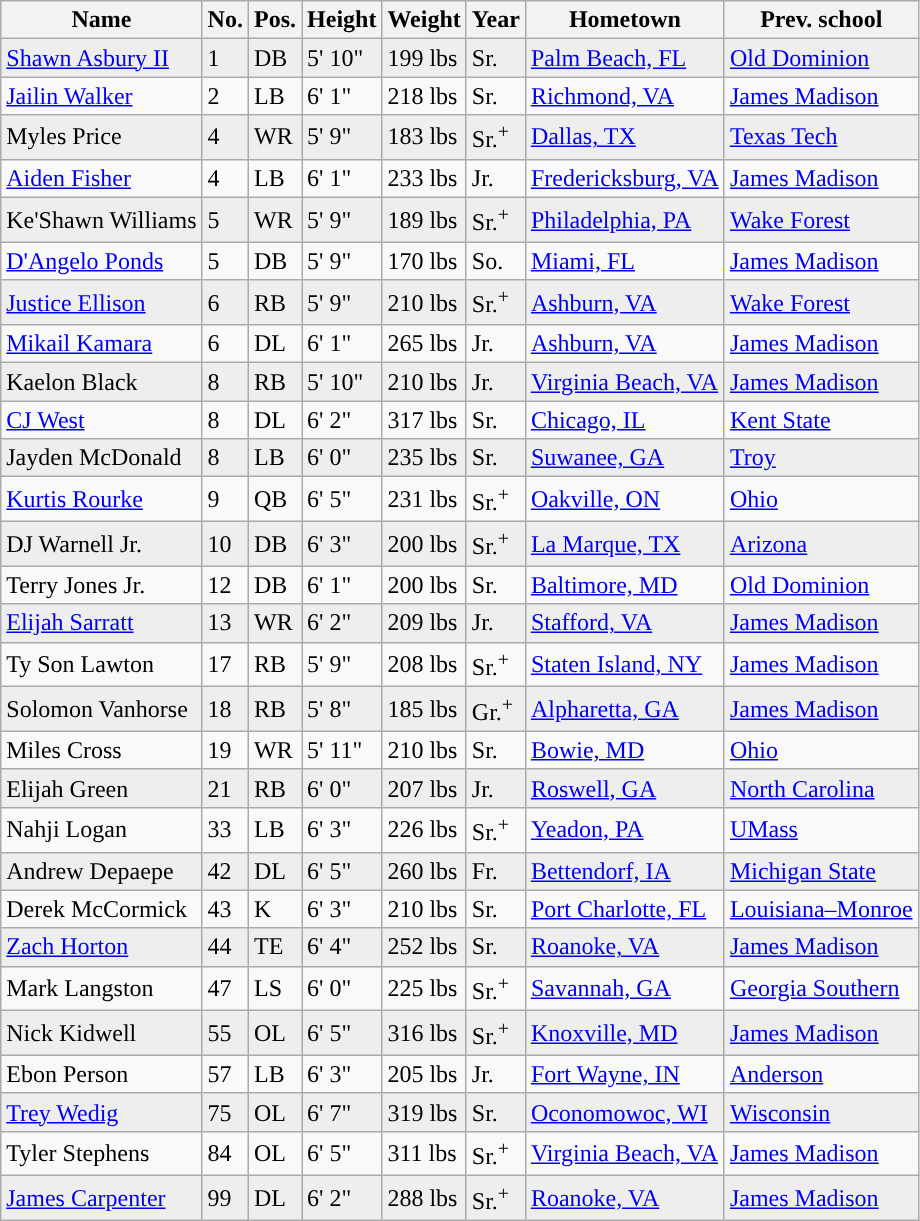<table class="wikitable sortable" style="text-align:left">
<tr>
<th>Name</th>
<th>No.</th>
<th>Pos.</th>
<th>Height</th>
<th>Weight</th>
<th>Year</th>
<th>Hometown</th>
<th>Prev. school</th>
</tr>
<tr style="background:#eeeeee;">
<td><a href='#'>Shawn Asbury II</a></td>
<td>1</td>
<td>DB</td>
<td>5' 10"</td>
<td>199 lbs</td>
<td>Sr.</td>
<td><a href='#'>Palm Beach, FL</a></td>
<td><a href='#'>Old Dominion</a></td>
</tr>
<tr>
<td><a href='#'>Jailin Walker</a></td>
<td>2</td>
<td>LB</td>
<td>6' 1"</td>
<td>218 lbs</td>
<td>Sr.</td>
<td><a href='#'>Richmond, VA</a></td>
<td><a href='#'>James Madison</a></td>
</tr>
<tr style="background:#eeeeee;">
<td>Myles Price</td>
<td>4</td>
<td>WR</td>
<td>5' 9"</td>
<td>183 lbs</td>
<td>Sr.<sup>+</sup></td>
<td><a href='#'>Dallas, TX</a></td>
<td><a href='#'>Texas Tech</a></td>
</tr>
<tr>
<td><a href='#'>Aiden Fisher</a></td>
<td>4</td>
<td>LB</td>
<td>6' 1"</td>
<td>233 lbs</td>
<td>Jr.</td>
<td><a href='#'>Fredericksburg, VA</a></td>
<td><a href='#'>James Madison</a></td>
</tr>
<tr style="background:#eeeeee;">
<td>Ke'Shawn Williams</td>
<td>5</td>
<td>WR</td>
<td>5' 9"</td>
<td>189 lbs</td>
<td>Sr.<sup>+</sup></td>
<td><a href='#'>Philadelphia, PA</a></td>
<td><a href='#'>Wake Forest</a></td>
</tr>
<tr>
<td><a href='#'>D'Angelo Ponds</a></td>
<td>5</td>
<td>DB</td>
<td>5' 9"</td>
<td>170 lbs</td>
<td>So.</td>
<td><a href='#'>Miami, FL</a></td>
<td><a href='#'>James Madison</a></td>
</tr>
<tr style="background:#eeeeee;">
<td><a href='#'>Justice Ellison</a></td>
<td>6</td>
<td>RB</td>
<td>5' 9"</td>
<td>210 lbs</td>
<td>Sr.<sup>+</sup></td>
<td><a href='#'>Ashburn, VA</a></td>
<td><a href='#'>Wake Forest</a></td>
</tr>
<tr>
<td><a href='#'>Mikail Kamara</a></td>
<td>6</td>
<td>DL</td>
<td>6' 1"</td>
<td>265 lbs</td>
<td> Jr.</td>
<td><a href='#'>Ashburn, VA</a></td>
<td><a href='#'>James Madison</a></td>
</tr>
<tr style="background:#eeeeee;">
<td>Kaelon Black</td>
<td>8</td>
<td>RB</td>
<td>5' 10"</td>
<td>210 lbs</td>
<td> Jr.</td>
<td><a href='#'>Virginia Beach, VA</a></td>
<td><a href='#'>James Madison</a></td>
</tr>
<tr>
<td><a href='#'>CJ West</a></td>
<td>8</td>
<td>DL</td>
<td>6' 2"</td>
<td>317 lbs</td>
<td> Sr.</td>
<td><a href='#'>Chicago, IL</a></td>
<td><a href='#'>Kent State</a></td>
</tr>
<tr style="background:#eeeeee;">
<td>Jayden McDonald</td>
<td>8</td>
<td>LB</td>
<td>6' 0"</td>
<td>235 lbs</td>
<td> Sr.</td>
<td><a href='#'>Suwanee, GA</a></td>
<td><a href='#'>Troy</a></td>
</tr>
<tr>
<td><a href='#'>Kurtis Rourke</a></td>
<td>9</td>
<td>QB</td>
<td>6' 5"</td>
<td>231 lbs</td>
<td> Sr.<sup>+</sup></td>
<td><a href='#'>Oakville, ON</a></td>
<td><a href='#'>Ohio</a></td>
</tr>
<tr style="background:#eeeeee;">
<td>DJ Warnell Jr.</td>
<td>10</td>
<td>DB</td>
<td>6' 3"</td>
<td>200 lbs</td>
<td>Sr.<sup>+</sup></td>
<td><a href='#'>La Marque, TX</a></td>
<td><a href='#'>Arizona</a></td>
</tr>
<tr>
<td>Terry Jones Jr.</td>
<td>12</td>
<td>DB</td>
<td>6' 1"</td>
<td>200 lbs</td>
<td> Sr.</td>
<td><a href='#'>Baltimore, MD</a></td>
<td><a href='#'>Old Dominion</a></td>
</tr>
<tr style="background:#eeeeee;">
<td><a href='#'>Elijah Sarratt</a></td>
<td>13</td>
<td>WR</td>
<td>6' 2"</td>
<td>209 lbs</td>
<td>Jr.</td>
<td><a href='#'>Stafford, VA</a></td>
<td><a href='#'>James Madison</a></td>
</tr>
<tr>
<td>Ty Son Lawton</td>
<td>17</td>
<td>RB</td>
<td>5' 9"</td>
<td>208 lbs</td>
<td> Sr.<sup>+</sup></td>
<td><a href='#'>Staten Island, NY</a></td>
<td><a href='#'>James Madison</a></td>
</tr>
<tr style="background:#eeeeee;">
<td>Solomon Vanhorse</td>
<td>18</td>
<td>RB</td>
<td>5' 8"</td>
<td>185 lbs</td>
<td>Gr.<sup>+</sup></td>
<td><a href='#'>Alpharetta, GA</a></td>
<td><a href='#'>James Madison</a></td>
</tr>
<tr>
<td>Miles Cross</td>
<td>19</td>
<td>WR</td>
<td>5' 11"</td>
<td>210 lbs</td>
<td>Sr.</td>
<td><a href='#'>Bowie, MD</a></td>
<td><a href='#'>Ohio</a></td>
</tr>
<tr style="background:#eeeeee;">
<td>Elijah Green</td>
<td>21</td>
<td>RB</td>
<td>6' 0"</td>
<td>207 lbs</td>
<td> Jr.</td>
<td><a href='#'>Roswell, GA</a></td>
<td><a href='#'>North Carolina</a></td>
</tr>
<tr>
<td>Nahji Logan</td>
<td>33</td>
<td>LB</td>
<td>6' 3"</td>
<td>226 lbs</td>
<td> Sr.<sup>+</sup></td>
<td><a href='#'>Yeadon, PA</a></td>
<td><a href='#'>UMass</a></td>
</tr>
<tr style="background:#eeeeee;">
<td>Andrew Depaepe</td>
<td>42</td>
<td>DL</td>
<td>6' 5"</td>
<td>260 lbs</td>
<td> Fr.</td>
<td><a href='#'>Bettendorf, IA</a></td>
<td><a href='#'>Michigan State</a></td>
</tr>
<tr>
<td>Derek McCormick</td>
<td>43</td>
<td>K</td>
<td>6' 3"</td>
<td>210 lbs</td>
<td> Sr.</td>
<td><a href='#'>Port Charlotte, FL</a></td>
<td><a href='#'>Louisiana–Monroe</a></td>
</tr>
<tr style="background:#eeeeee;">
<td><a href='#'>Zach Horton</a></td>
<td>44</td>
<td>TE</td>
<td>6' 4"</td>
<td>252 lbs</td>
<td>Sr.</td>
<td><a href='#'>Roanoke, VA</a></td>
<td><a href='#'>James Madison</a></td>
</tr>
<tr>
<td>Mark Langston</td>
<td>47</td>
<td>LS</td>
<td>6' 0"</td>
<td>225 lbs</td>
<td> Sr.<sup>+</sup></td>
<td><a href='#'>Savannah, GA</a></td>
<td><a href='#'>Georgia Southern</a></td>
</tr>
<tr style="background:#eeeeee;">
<td>Nick Kidwell</td>
<td>55</td>
<td>OL</td>
<td>6' 5"</td>
<td>316 lbs</td>
<td> Sr.<sup>+</sup></td>
<td><a href='#'>Knoxville, MD</a></td>
<td><a href='#'>James Madison</a></td>
</tr>
<tr>
<td>Ebon Person</td>
<td>57</td>
<td>LB</td>
<td>6' 3"</td>
<td>205 lbs</td>
<td>Jr.</td>
<td><a href='#'>Fort Wayne, IN</a></td>
<td><a href='#'>Anderson</a></td>
</tr>
<tr style="background:#eeeeee;">
<td><a href='#'>Trey Wedig</a></td>
<td>75</td>
<td>OL</td>
<td>6' 7"</td>
<td>319 lbs</td>
<td> Sr.</td>
<td><a href='#'>Oconomowoc, WI</a></td>
<td><a href='#'>Wisconsin</a></td>
</tr>
<tr>
<td>Tyler Stephens</td>
<td>84</td>
<td>OL</td>
<td>6' 5"</td>
<td>311 lbs</td>
<td>Sr.<sup>+</sup></td>
<td><a href='#'>Virginia Beach, VA</a></td>
<td><a href='#'>James Madison</a></td>
</tr>
<tr style="background:#eeeeee;">
<td><a href='#'>James Carpenter</a></td>
<td>99</td>
<td>DL</td>
<td>6' 2"</td>
<td>288 lbs</td>
<td> Sr.<sup>+</sup></td>
<td><a href='#'>Roanoke, VA</a></td>
<td><a href='#'>James Madison</a></td>
</tr>
</table>
